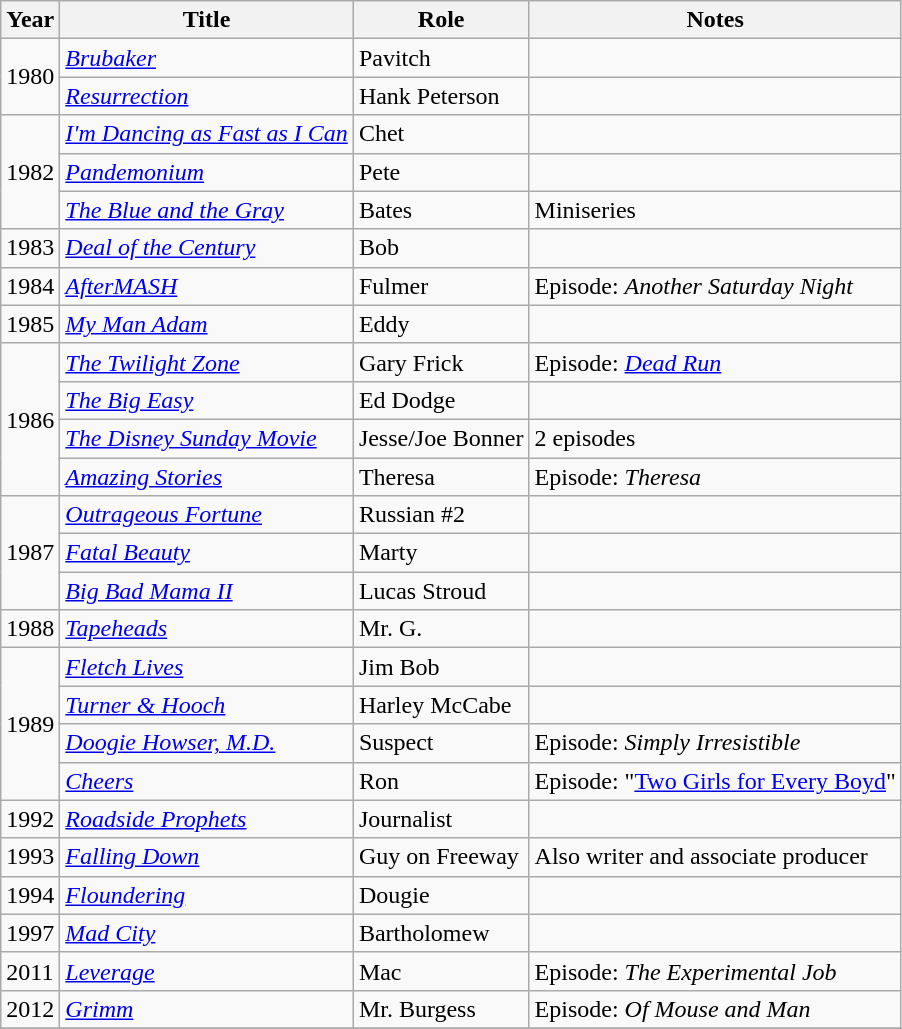<table class="wikitable">
<tr>
<th>Year</th>
<th>Title</th>
<th>Role</th>
<th>Notes</th>
</tr>
<tr>
<td rowspan=2>1980</td>
<td><em><a href='#'>Brubaker</a></em></td>
<td>Pavitch</td>
<td></td>
</tr>
<tr>
<td><em><a href='#'>Resurrection</a></em></td>
<td>Hank Peterson</td>
<td></td>
</tr>
<tr>
<td rowspan=3>1982</td>
<td><em><a href='#'>I'm Dancing as Fast as I Can</a></em></td>
<td>Chet</td>
<td></td>
</tr>
<tr>
<td><em><a href='#'>Pandemonium</a></em></td>
<td>Pete</td>
<td></td>
</tr>
<tr>
<td><em><a href='#'>The Blue and the Gray</a></em></td>
<td>Bates</td>
<td>Miniseries</td>
</tr>
<tr>
<td>1983</td>
<td><em><a href='#'>Deal of the Century</a></em></td>
<td>Bob</td>
<td></td>
</tr>
<tr>
<td>1984</td>
<td><em><a href='#'>AfterMASH</a></em></td>
<td>Fulmer</td>
<td>Episode: <em>Another Saturday Night</em></td>
</tr>
<tr>
<td>1985</td>
<td><em><a href='#'>My Man Adam</a></em></td>
<td>Eddy</td>
<td></td>
</tr>
<tr>
<td rowspan=4>1986</td>
<td><em><a href='#'>The Twilight Zone</a></em></td>
<td>Gary Frick</td>
<td>Episode: <em><a href='#'>Dead Run</a></em></td>
</tr>
<tr>
<td><em><a href='#'>The Big Easy</a></em></td>
<td>Ed Dodge</td>
<td></td>
</tr>
<tr>
<td><em><a href='#'>The Disney Sunday Movie</a></em></td>
<td>Jesse/Joe Bonner</td>
<td>2 episodes</td>
</tr>
<tr>
<td><em><a href='#'>Amazing Stories</a></em></td>
<td>Theresa</td>
<td>Episode: <em>Theresa</em></td>
</tr>
<tr>
<td rowspan=3>1987</td>
<td><em><a href='#'>Outrageous Fortune</a></em></td>
<td>Russian #2</td>
<td></td>
</tr>
<tr>
<td><em><a href='#'>Fatal Beauty</a></em></td>
<td>Marty</td>
<td></td>
</tr>
<tr>
<td><em><a href='#'>Big Bad Mama II</a></em></td>
<td>Lucas Stroud</td>
<td></td>
</tr>
<tr>
<td>1988</td>
<td><em><a href='#'>Tapeheads</a></em></td>
<td>Mr. G.</td>
<td></td>
</tr>
<tr>
<td rowspan=4>1989</td>
<td><em><a href='#'>Fletch Lives</a></em></td>
<td>Jim Bob</td>
<td></td>
</tr>
<tr>
<td><em><a href='#'>Turner & Hooch</a></em></td>
<td>Harley McCabe</td>
<td></td>
</tr>
<tr>
<td><em><a href='#'>Doogie Howser, M.D.</a></em></td>
<td>Suspect</td>
<td>Episode: <em>Simply Irresistible</em></td>
</tr>
<tr>
<td><em><a href='#'>Cheers</a></em></td>
<td>Ron</td>
<td>Episode: "<a href='#'>Two Girls for Every Boyd</a>"</td>
</tr>
<tr>
<td>1992</td>
<td><em><a href='#'>Roadside Prophets</a></em></td>
<td>Journalist</td>
<td></td>
</tr>
<tr>
<td>1993</td>
<td><em><a href='#'>Falling Down</a></em></td>
<td>Guy on Freeway</td>
<td>Also writer and associate producer</td>
</tr>
<tr>
<td>1994</td>
<td><em><a href='#'>Floundering</a></em></td>
<td>Dougie</td>
<td></td>
</tr>
<tr>
<td>1997</td>
<td><em><a href='#'>Mad City</a></em></td>
<td>Bartholomew</td>
<td></td>
</tr>
<tr>
<td>2011</td>
<td><em><a href='#'>Leverage</a></em></td>
<td>Mac</td>
<td>Episode: <em>The Experimental Job</em></td>
</tr>
<tr>
<td>2012</td>
<td><em><a href='#'>Grimm</a></em></td>
<td>Mr. Burgess</td>
<td>Episode: <em>Of Mouse and Man</em></td>
</tr>
<tr>
</tr>
</table>
